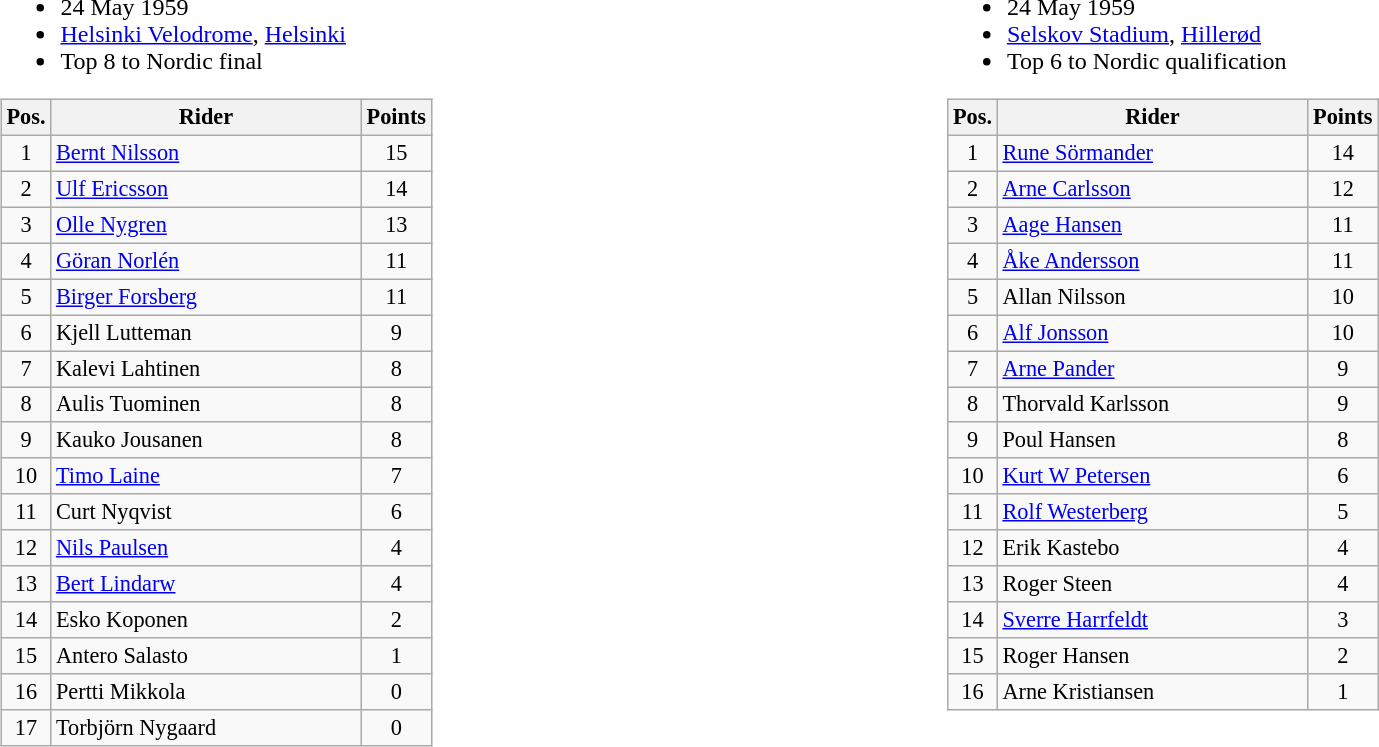<table width=100%>
<tr>
<td width=50% valign=top><br><ul><li>24 May 1959</li><li> <a href='#'>Helsinki Velodrome</a>, <a href='#'>Helsinki</a></li><li>Top 8 to Nordic final</li></ul><table class=wikitable style="font-size:93%;">
<tr>
<th width=25px>Pos.</th>
<th width=200px>Rider</th>
<th width=40px>Points</th>
</tr>
<tr align=center >
<td>1</td>
<td align=left><a href='#'>Bernt Nilsson</a></td>
<td>15</td>
</tr>
<tr align=center >
<td>2</td>
<td align=left><a href='#'>Ulf Ericsson</a></td>
<td>14</td>
</tr>
<tr align=center >
<td>3</td>
<td align=left><a href='#'>Olle Nygren</a></td>
<td>13</td>
</tr>
<tr align=center >
<td>4</td>
<td align=left><a href='#'>Göran Norlén</a></td>
<td>11</td>
</tr>
<tr align=center >
<td>5</td>
<td align=left><a href='#'>Birger Forsberg</a></td>
<td>11</td>
</tr>
<tr align=center >
<td>6</td>
<td align=left>Kjell Lutteman</td>
<td>9</td>
</tr>
<tr align=center >
<td>7</td>
<td align=left>Kalevi Lahtinen</td>
<td>8</td>
</tr>
<tr align=center >
<td>8</td>
<td align=left>Aulis Tuominen</td>
<td>8</td>
</tr>
<tr align=center>
<td>9</td>
<td align=left>Kauko Jousanen</td>
<td>8</td>
</tr>
<tr align=center>
<td>10</td>
<td align=left><a href='#'>Timo Laine</a></td>
<td>7</td>
</tr>
<tr align=center>
<td>11</td>
<td align=left>Curt Nyqvist</td>
<td>6</td>
</tr>
<tr align=center>
<td>12</td>
<td align=left><a href='#'>Nils Paulsen</a></td>
<td>4</td>
</tr>
<tr align=center>
<td>13</td>
<td align=left><a href='#'>Bert Lindarw</a></td>
<td>4</td>
</tr>
<tr align=center>
<td>14</td>
<td align=left>Esko Koponen</td>
<td>2</td>
</tr>
<tr align=center>
<td>15</td>
<td align=left>Antero Salasto</td>
<td>1</td>
</tr>
<tr align=center>
<td>16</td>
<td align=left>Pertti Mikkola</td>
<td>0</td>
</tr>
<tr align=center>
<td>17</td>
<td align=left>Torbjörn Nygaard</td>
<td>0</td>
</tr>
</table>
</td>
<td width=50% valign=top><br><ul><li>24 May 1959</li><li> <a href='#'>Selskov Stadium</a>, <a href='#'>Hillerød</a></li><li>Top 6 to Nordic qualification</li></ul><table class=wikitable style="font-size:93%;">
<tr>
<th width=25px>Pos.</th>
<th width=200px>Rider</th>
<th width=40px>Points</th>
</tr>
<tr align=center >
<td>1</td>
<td align=left><a href='#'>Rune Sörmander</a></td>
<td>14</td>
</tr>
<tr align=center >
<td>2</td>
<td align=left><a href='#'>Arne Carlsson</a></td>
<td>12</td>
</tr>
<tr align=center >
<td>3</td>
<td align=left><a href='#'>Aage Hansen</a></td>
<td>11</td>
</tr>
<tr align=center >
<td>4</td>
<td align=left><a href='#'>Åke Andersson</a></td>
<td>11</td>
</tr>
<tr align=center >
<td>5</td>
<td align=left>Allan Nilsson</td>
<td>10</td>
</tr>
<tr align=center >
<td>6</td>
<td align=left><a href='#'>Alf Jonsson</a></td>
<td>10</td>
</tr>
<tr align=center >
<td>7</td>
<td align=left><a href='#'>Arne Pander</a></td>
<td>9</td>
</tr>
<tr align=center>
<td>8</td>
<td align=left>Thorvald Karlsson</td>
<td>9</td>
</tr>
<tr align=center>
<td>9</td>
<td align=left>Poul Hansen</td>
<td>8</td>
</tr>
<tr align=center>
<td>10</td>
<td align=left><a href='#'>Kurt W Petersen</a></td>
<td>6</td>
</tr>
<tr align=center>
<td>11</td>
<td align=left><a href='#'>Rolf Westerberg</a></td>
<td>5</td>
</tr>
<tr align=center>
<td>12</td>
<td align=left>Erik Kastebo</td>
<td>4</td>
</tr>
<tr align=center>
<td>13</td>
<td align=left>Roger Steen</td>
<td>4</td>
</tr>
<tr align=center>
<td>14</td>
<td align=left><a href='#'>Sverre Harrfeldt</a></td>
<td>3</td>
</tr>
<tr align=center>
<td>15</td>
<td align=left>Roger Hansen</td>
<td>2</td>
</tr>
<tr align=center>
<td>16</td>
<td align=left>Arne Kristiansen</td>
<td>1</td>
</tr>
</table>
</td>
</tr>
</table>
